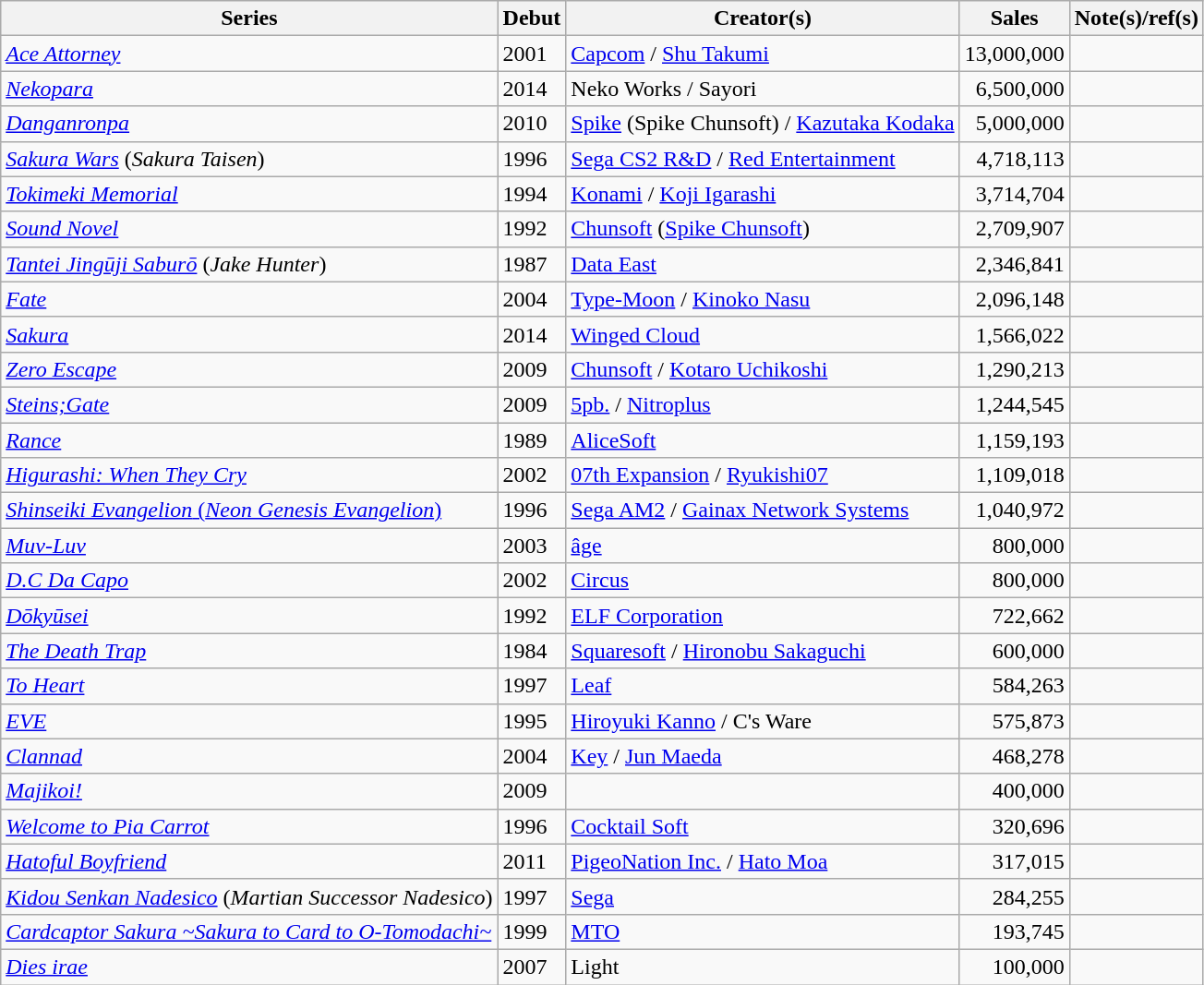<table class="wikitable sortable">
<tr>
<th>Series</th>
<th>Debut</th>
<th>Creator(s)</th>
<th>Sales</th>
<th class="unsortable">Note(s)/ref(s)</th>
</tr>
<tr>
<td><em><a href='#'>Ace Attorney</a></em></td>
<td>2001</td>
<td><a href='#'>Capcom</a> / <a href='#'>Shu Takumi</a></td>
<td align="right">13,000,000</td>
<td></td>
</tr>
<tr>
<td><em><a href='#'>Nekopara</a></em></td>
<td>2014</td>
<td>Neko Works / Sayori</td>
<td align="right">6,500,000</td>
<td></td>
</tr>
<tr>
<td><em><a href='#'>Danganronpa</a></em></td>
<td>2010</td>
<td><a href='#'>Spike</a> (Spike Chunsoft) / <a href='#'>Kazutaka Kodaka</a></td>
<td align="right">5,000,000</td>
<td></td>
</tr>
<tr>
<td><em><a href='#'>Sakura Wars</a></em> (<em>Sakura Taisen</em>)</td>
<td>1996</td>
<td><a href='#'>Sega CS2 R&D</a> / <a href='#'>Red Entertainment</a></td>
<td align="right">4,718,113</td>
<td></td>
</tr>
<tr>
<td><em><a href='#'>Tokimeki Memorial</a></em></td>
<td>1994</td>
<td><a href='#'>Konami</a> / <a href='#'>Koji Igarashi</a></td>
<td align="right">3,714,704</td>
<td></td>
</tr>
<tr>
<td><em><a href='#'>Sound Novel</a></em></td>
<td>1992</td>
<td><a href='#'>Chunsoft</a> (<a href='#'>Spike Chunsoft</a>)</td>
<td align="right">2,709,907</td>
<td></td>
</tr>
<tr>
<td><em><a href='#'>Tantei Jingūji Saburō</a></em> (<em>Jake Hunter</em>)</td>
<td>1987</td>
<td><a href='#'>Data East</a></td>
<td align="right">2,346,841</td>
<td></td>
</tr>
<tr>
<td><em><a href='#'>Fate</a></em></td>
<td>2004</td>
<td><a href='#'>Type-Moon</a> / <a href='#'>Kinoko Nasu</a></td>
<td align="right">2,096,148</td>
<td></td>
</tr>
<tr>
<td><em><a href='#'>Sakura</a></em></td>
<td>2014</td>
<td><a href='#'>Winged Cloud</a></td>
<td align="right">1,566,022</td>
<td></td>
</tr>
<tr>
<td><em><a href='#'>Zero Escape</a></em></td>
<td>2009</td>
<td><a href='#'>Chunsoft</a> / <a href='#'>Kotaro Uchikoshi</a></td>
<td align="right">1,290,213</td>
<td></td>
</tr>
<tr>
<td><em><a href='#'>Steins;Gate</a></em></td>
<td>2009</td>
<td><a href='#'>5pb.</a> / <a href='#'>Nitroplus</a></td>
<td align="right">1,244,545</td>
<td></td>
</tr>
<tr>
<td><em><a href='#'>Rance</a></em></td>
<td>1989</td>
<td><a href='#'>AliceSoft</a></td>
<td align="right">1,159,193</td>
<td></td>
</tr>
<tr>
<td><em><a href='#'>Higurashi: When They Cry</a></em></td>
<td>2002</td>
<td><a href='#'>07th Expansion</a> / <a href='#'>Ryukishi07</a></td>
<td align="right">1,109,018</td>
<td></td>
</tr>
<tr>
<td><a href='#'><em>Shinseiki Evangelion</em> (<em>Neon Genesis Evangelion</em>)</a></td>
<td>1996</td>
<td><a href='#'>Sega AM2</a> / <a href='#'>Gainax Network Systems</a></td>
<td align="right">1,040,972</td>
<td></td>
</tr>
<tr>
<td><em><a href='#'>Muv-Luv</a></em></td>
<td>2003</td>
<td><a href='#'>âge</a></td>
<td align="right">800,000</td>
<td></td>
</tr>
<tr>
<td><em><a href='#'>D.C Da Capo</a></em></td>
<td>2002</td>
<td><a href='#'>Circus</a></td>
<td align="right">800,000</td>
<td></td>
</tr>
<tr>
<td><em><a href='#'>Dōkyūsei</a></em></td>
<td>1992</td>
<td><a href='#'>ELF Corporation</a></td>
<td align="right">722,662</td>
<td></td>
</tr>
<tr>
<td><em><a href='#'>The Death Trap</a></em></td>
<td>1984</td>
<td><a href='#'>Squaresoft</a> / <a href='#'>Hironobu Sakaguchi</a></td>
<td align="right">600,000</td>
<td></td>
</tr>
<tr>
<td><em><a href='#'>To Heart</a></em></td>
<td>1997</td>
<td><a href='#'>Leaf</a></td>
<td align="right">584,263</td>
<td></td>
</tr>
<tr>
<td><em><a href='#'>EVE</a></em></td>
<td>1995</td>
<td><a href='#'>Hiroyuki Kanno</a> / C's Ware</td>
<td align="right">575,873</td>
<td></td>
</tr>
<tr>
<td><em><a href='#'>Clannad</a></em></td>
<td>2004</td>
<td><a href='#'>Key</a> / <a href='#'>Jun Maeda</a></td>
<td align="right">468,278</td>
<td></td>
</tr>
<tr>
<td><em><a href='#'>Majikoi!</a></em></td>
<td>2009</td>
<td></td>
<td align="right">400,000</td>
<td></td>
</tr>
<tr>
<td><em><a href='#'>Welcome to Pia Carrot</a></em></td>
<td>1996</td>
<td><a href='#'>Cocktail Soft</a></td>
<td align="right">320,696</td>
<td></td>
</tr>
<tr>
<td><em><a href='#'>Hatoful Boyfriend</a></em></td>
<td>2011</td>
<td><a href='#'>PigeoNation Inc.</a> / <a href='#'>Hato Moa</a></td>
<td align="right">317,015</td>
<td></td>
</tr>
<tr>
<td><em><a href='#'>Kidou Senkan Nadesico</a></em> (<em>Martian Successor Nadesico</em>)</td>
<td>1997</td>
<td><a href='#'>Sega</a></td>
<td align="right">284,255</td>
<td></td>
</tr>
<tr>
<td><em><a href='#'>Cardcaptor Sakura ~Sakura to Card to O-Tomodachi~</a></em></td>
<td>1999</td>
<td><a href='#'>MTO</a></td>
<td align="right">193,745</td>
<td></td>
</tr>
<tr>
<td><em><a href='#'>Dies irae</a></em></td>
<td>2007</td>
<td>Light</td>
<td align="right">100,000</td>
<td></td>
</tr>
</table>
